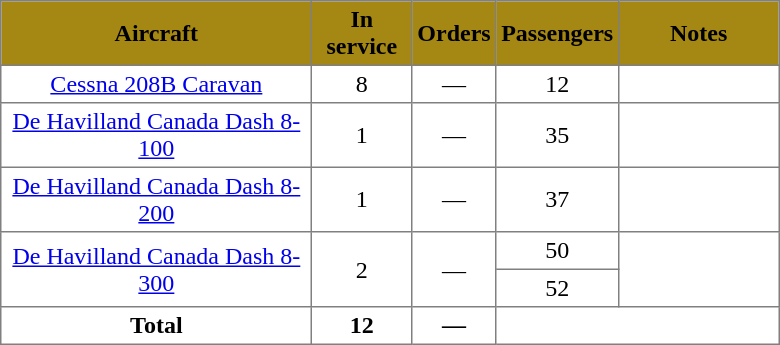<table class="toccolours" border="1" cellpadding="3" style="margin:1em auto; border-collapse:collapse;text-align:center">
<tr style="background:#A58813;">
<th style="width:200px;"><span>Aircraft</span></th>
<th style="width:60px;"><span>In service</span></th>
<th style="width:40px;"><span>Orders</span></th>
<th class="unsortable"><span>Passengers</span></th>
<th style="width:100px;"><span>Notes</span></th>
</tr>
<tr>
<td><a href='#'>Cessna 208B Caravan</a></td>
<td>8</td>
<td>—</td>
<td>12</td>
<td></td>
</tr>
<tr>
<td><a href='#'>De Havilland Canada Dash 8-100</a></td>
<td>1</td>
<td>—</td>
<td>35</td>
<td></td>
</tr>
<tr>
<td><a href='#'>De Havilland Canada Dash 8-200</a></td>
<td>1</td>
<td>—</td>
<td>37</td>
<td></td>
</tr>
<tr>
<td rowspan=2><a href='#'>De Havilland Canada Dash 8-300</a></td>
<td rowspan=2>2</td>
<td rowspan=2>—</td>
<td>50</td>
<td rowspan=2></td>
</tr>
<tr>
<td>52</td>
</tr>
<tr>
<th>Total</th>
<th>12</th>
<th>—</th>
<th colspan="2" class="unsortable"></th>
</tr>
</table>
